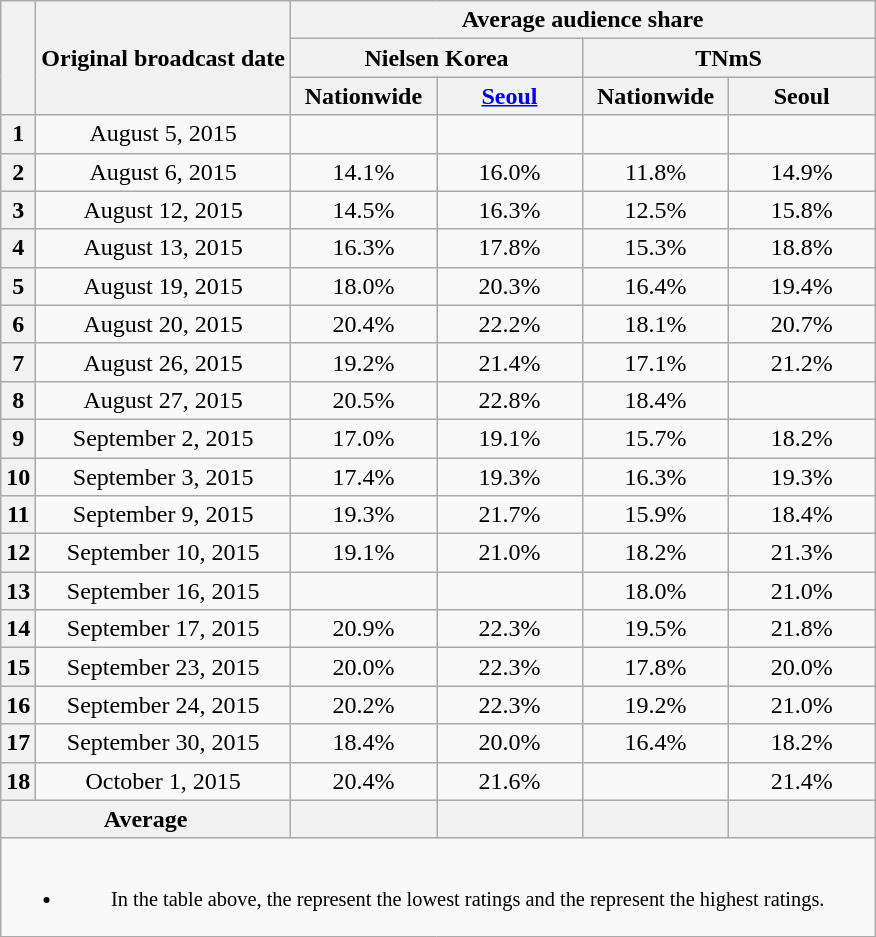<table class=wikitable style="text-align:center">
<tr>
<th rowspan="3"></th>
<th rowspan="3">Original broadcast date</th>
<th colspan="4">Average audience share</th>
</tr>
<tr>
<th colspan="2">Nielsen Korea</th>
<th colspan="2">TNmS</th>
</tr>
<tr>
<th width="90">Nationwide</th>
<th width="90"><a href='#'>Seoul</a></th>
<th width="90">Nationwide</th>
<th width="90">Seoul</th>
</tr>
<tr>
<th>1</th>
<td>August 5, 2015</td>
<td><strong></strong> </td>
<td><strong></strong> </td>
<td><strong></strong> </td>
<td><strong></strong> </td>
</tr>
<tr>
<th>2</th>
<td>August 6, 2015</td>
<td>14.1% </td>
<td>16.0% </td>
<td>11.8% </td>
<td>14.9% </td>
</tr>
<tr>
<th>3</th>
<td>August 12, 2015</td>
<td>14.5% </td>
<td>16.3% </td>
<td>12.5% </td>
<td>15.8% </td>
</tr>
<tr>
<th>4</th>
<td>August 13, 2015</td>
<td>16.3% </td>
<td>17.8% </td>
<td>15.3% </td>
<td>18.8% </td>
</tr>
<tr>
<th>5</th>
<td>August 19, 2015</td>
<td>18.0% </td>
<td>20.3% </td>
<td>16.4% </td>
<td>19.4% </td>
</tr>
<tr>
<th>6</th>
<td>August 20, 2015</td>
<td>20.4% </td>
<td>22.2% </td>
<td>18.1% </td>
<td>20.7% </td>
</tr>
<tr>
<th>7</th>
<td>August 26, 2015</td>
<td>19.2% </td>
<td>21.4% </td>
<td>17.1% </td>
<td>21.2% </td>
</tr>
<tr>
<th>8</th>
<td>August 27, 2015</td>
<td>20.5% </td>
<td>22.8% </td>
<td>18.4% </td>
<td><strong></strong> </td>
</tr>
<tr>
<th>9</th>
<td>September 2, 2015</td>
<td>17.0% </td>
<td>19.1% </td>
<td>15.7% </td>
<td>18.2% </td>
</tr>
<tr>
<th>10</th>
<td>September 3, 2015</td>
<td>17.4% </td>
<td>19.3% </td>
<td>16.3% </td>
<td>19.3% </td>
</tr>
<tr>
<th>11</th>
<td>September 9, 2015</td>
<td>19.3% </td>
<td>21.7% </td>
<td>15.9% </td>
<td>18.4% </td>
</tr>
<tr>
<th>12</th>
<td>September 10, 2015</td>
<td>19.1% </td>
<td>21.0% </td>
<td>18.2% </td>
<td>21.3% </td>
</tr>
<tr>
<th>13</th>
<td>September 16, 2015</td>
<td><strong></strong> </td>
<td><strong></strong> </td>
<td>18.0% </td>
<td>21.0% </td>
</tr>
<tr>
<th>14</th>
<td>September 17, 2015</td>
<td>20.9% </td>
<td>22.3% </td>
<td>19.5% </td>
<td>21.8% </td>
</tr>
<tr>
<th>15</th>
<td>September 23, 2015</td>
<td>20.0% </td>
<td>22.3% </td>
<td>17.8% </td>
<td>20.0% </td>
</tr>
<tr>
<th>16</th>
<td>September 24, 2015</td>
<td>20.2% </td>
<td>22.3% </td>
<td>19.2% </td>
<td>21.0% </td>
</tr>
<tr>
<th>17</th>
<td>September 30, 2015</td>
<td>18.4% </td>
<td>20.0% </td>
<td>16.4% </td>
<td>18.2% </td>
</tr>
<tr>
<th>18</th>
<td>October 1, 2015</td>
<td>20.4% </td>
<td>21.6% </td>
<td><strong></strong> </td>
<td>21.4% </td>
</tr>
<tr>
<th colspan="2">Average</th>
<th></th>
<th></th>
<th></th>
<th></th>
</tr>
<tr>
<td colspan="6" style="font-size:85%"><br><ul><li>In the table above, the <strong></strong> represent the lowest ratings and the <strong></strong> represent the highest ratings.</li></ul></td>
</tr>
</table>
